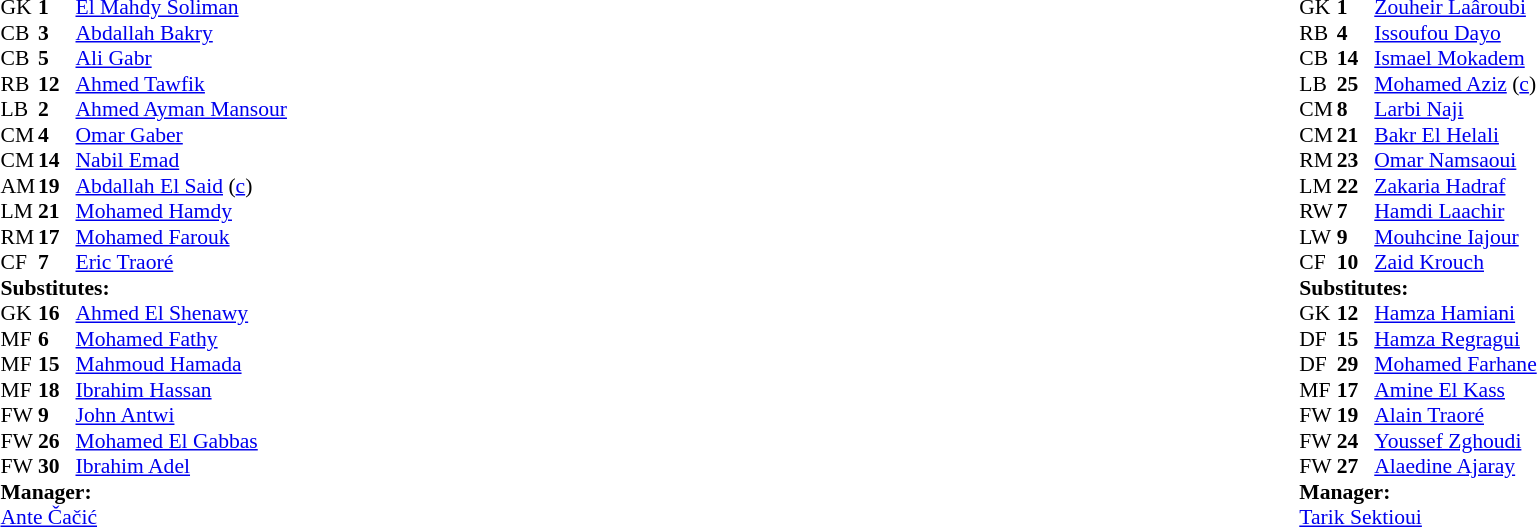<table width="100%">
<tr>
<td valign="top" width="40%"><br><table style="font-size:90%" cellspacing="0" cellpadding="0">
<tr>
<th width=25></th>
<th width=25></th>
</tr>
<tr>
<td>GK</td>
<td><strong>1</strong></td>
<td> <a href='#'>El Mahdy Soliman</a></td>
<td></td>
</tr>
<tr>
<td>CB</td>
<td><strong>3</strong></td>
<td> <a href='#'>Abdallah Bakry</a></td>
</tr>
<tr>
<td>CB</td>
<td><strong>5</strong></td>
<td> <a href='#'>Ali Gabr</a></td>
</tr>
<tr>
<td>RB</td>
<td><strong>12</strong></td>
<td> <a href='#'>Ahmed Tawfik</a></td>
<td></td>
<td></td>
</tr>
<tr>
<td>LB</td>
<td><strong>2</strong></td>
<td> <a href='#'>Ahmed Ayman Mansour</a></td>
<td></td>
<td></td>
</tr>
<tr>
<td>CM</td>
<td><strong>4</strong></td>
<td> <a href='#'>Omar Gaber</a></td>
<td></td>
<td></td>
</tr>
<tr>
<td>CM</td>
<td><strong>14</strong></td>
<td> <a href='#'>Nabil Emad</a></td>
</tr>
<tr>
<td>AM</td>
<td><strong>19</strong></td>
<td> <a href='#'>Abdallah El Said</a> (<a href='#'>c</a>)</td>
<td></td>
</tr>
<tr>
<td>LM</td>
<td><strong>21</strong></td>
<td> <a href='#'>Mohamed Hamdy</a></td>
<td></td>
</tr>
<tr>
<td>RM</td>
<td><strong>17</strong></td>
<td> <a href='#'>Mohamed Farouk</a></td>
<td></td>
</tr>
<tr>
<td>CF</td>
<td><strong>7</strong></td>
<td> <a href='#'>Eric Traoré</a></td>
</tr>
<tr>
<td colspan=3><strong>Substitutes:</strong></td>
</tr>
<tr>
<td>GK</td>
<td><strong>16</strong></td>
<td> <a href='#'>Ahmed El Shenawy</a></td>
</tr>
<tr>
<td>MF</td>
<td><strong>6</strong></td>
<td> <a href='#'>Mohamed Fathy</a></td>
</tr>
<tr>
<td>MF</td>
<td><strong>15</strong></td>
<td> <a href='#'>Mahmoud Hamada</a></td>
<td></td>
<td></td>
</tr>
<tr>
<td>MF</td>
<td><strong>18</strong></td>
<td> <a href='#'>Ibrahim Hassan</a></td>
<td></td>
<td></td>
</tr>
<tr>
<td>FW</td>
<td><strong>9</strong></td>
<td> <a href='#'>John Antwi</a></td>
<td></td>
<td></td>
</tr>
<tr>
<td>FW</td>
<td><strong>26</strong></td>
<td> <a href='#'>Mohamed El Gabbas</a></td>
</tr>
<tr>
<td>FW</td>
<td><strong>30</strong></td>
<td> <a href='#'>Ibrahim Adel</a></td>
</tr>
<tr>
<td colspan=3><strong>Manager:</strong></td>
</tr>
<tr>
<td colspan=3> <a href='#'>Ante Čačić</a></td>
</tr>
</table>
</td>
<td valign="top"></td>
<td valign="top" width="50%"><br><table style="font-size:90%; margin:auto" cellspacing="0" cellpadding="0">
<tr>
<th width=25></th>
<th width=25></th>
</tr>
<tr>
<td>GK</td>
<td><strong>1</strong></td>
<td> <a href='#'>Zouheir Laâroubi</a></td>
</tr>
<tr>
<td>RB</td>
<td><strong>4</strong></td>
<td> <a href='#'>Issoufou Dayo</a></td>
</tr>
<tr>
<td>CB</td>
<td><strong>14</strong></td>
<td> <a href='#'>Ismael Mokadem</a></td>
<td></td>
</tr>
<tr>
<td>LB</td>
<td><strong>25</strong></td>
<td> <a href='#'>Mohamed Aziz</a> (<a href='#'>c</a>)</td>
</tr>
<tr>
<td>CM</td>
<td><strong>8</strong></td>
<td> <a href='#'>Larbi Naji</a></td>
<td></td>
</tr>
<tr>
<td>CM</td>
<td><strong>21</strong></td>
<td> <a href='#'>Bakr El Helali</a></td>
<td></td>
</tr>
<tr>
<td>RM</td>
<td><strong>23</strong></td>
<td> <a href='#'>Omar Namsaoui</a></td>
</tr>
<tr>
<td>LM</td>
<td><strong>22</strong></td>
<td> <a href='#'>Zakaria Hadraf</a></td>
<td></td>
<td></td>
</tr>
<tr>
<td>RW</td>
<td><strong>7</strong></td>
<td> <a href='#'>Hamdi Laachir</a></td>
</tr>
<tr>
<td>LW</td>
<td><strong>9</strong></td>
<td> <a href='#'>Mouhcine Iajour</a></td>
<td></td>
<td></td>
</tr>
<tr>
<td>CF</td>
<td><strong>10</strong></td>
<td> <a href='#'>Zaid Krouch</a></td>
<td></td>
<td></td>
</tr>
<tr>
<td colspan=3><strong>Substitutes:</strong></td>
</tr>
<tr>
<td>GK</td>
<td><strong>12</strong></td>
<td> <a href='#'>Hamza Hamiani</a></td>
</tr>
<tr>
<td>DF</td>
<td><strong>15</strong></td>
<td> <a href='#'>Hamza Regragui</a></td>
<td></td>
<td></td>
</tr>
<tr>
<td>DF</td>
<td><strong>29</strong></td>
<td> <a href='#'>Mohamed Farhane</a></td>
</tr>
<tr>
<td>MF</td>
<td><strong>17</strong></td>
<td> <a href='#'>Amine El Kass</a></td>
<td></td>
<td></td>
</tr>
<tr>
<td>FW</td>
<td><strong>19</strong></td>
<td> <a href='#'>Alain Traoré</a></td>
<td></td>
<td></td>
</tr>
<tr>
<td>FW</td>
<td><strong>24</strong></td>
<td> <a href='#'>Youssef Zghoudi</a></td>
</tr>
<tr>
<td>FW</td>
<td><strong>27</strong></td>
<td> <a href='#'>Alaedine Ajaray</a></td>
</tr>
<tr>
<td colspan=3><strong>Manager:</strong></td>
</tr>
<tr>
<td colspan=3> <a href='#'>Tarik Sektioui</a></td>
</tr>
</table>
</td>
</tr>
</table>
